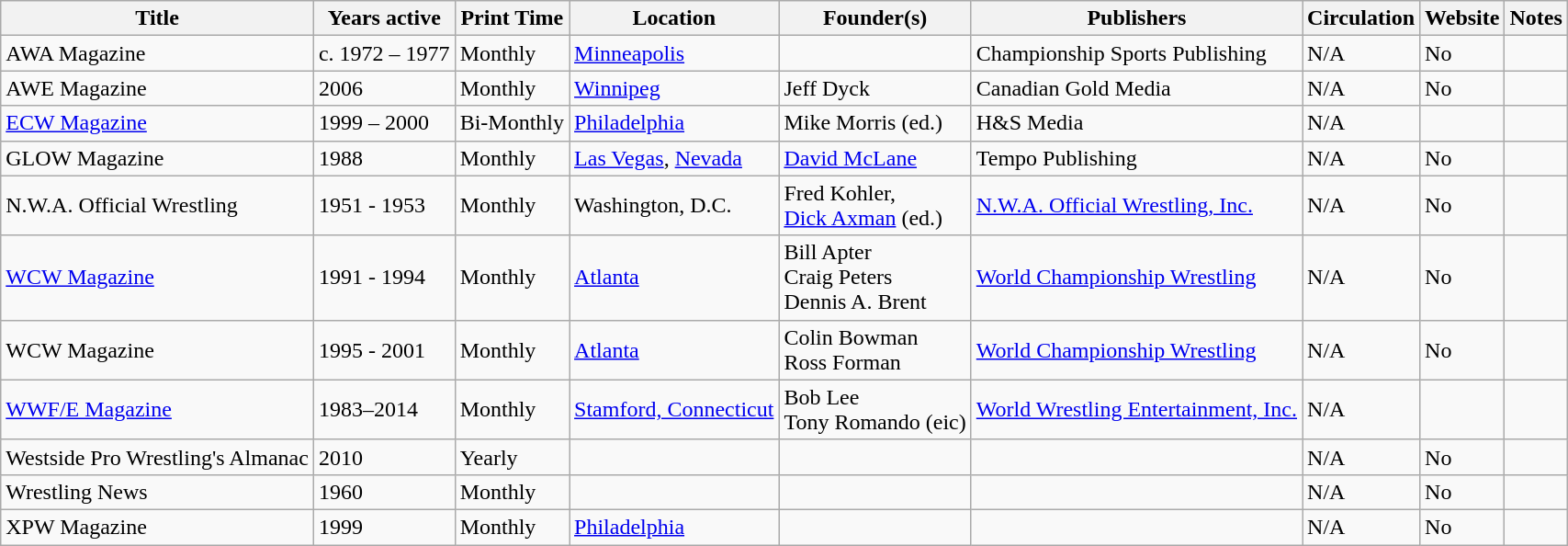<table class="sortable wikitable">
<tr>
<th>Title</th>
<th>Years active</th>
<th>Print Time</th>
<th>Location</th>
<th>Founder(s)</th>
<th>Publishers</th>
<th>Circulation</th>
<th>Website</th>
<th>Notes</th>
</tr>
<tr>
<td>AWA Magazine</td>
<td>c. 1972 – 1977</td>
<td>Monthly</td>
<td> <a href='#'>Minneapolis</a></td>
<td></td>
<td>Championship Sports Publishing</td>
<td>N/A</td>
<td>No</td>
<td></td>
</tr>
<tr>
<td>AWE Magazine</td>
<td>2006</td>
<td>Monthly</td>
<td> <a href='#'>Winnipeg</a></td>
<td>Jeff Dyck</td>
<td>Canadian Gold Media</td>
<td>N/A</td>
<td>No</td>
<td></td>
</tr>
<tr>
<td><a href='#'>ECW Magazine</a></td>
<td>1999 – 2000</td>
<td>Bi-Monthly</td>
<td> <a href='#'>Philadelphia</a></td>
<td>Mike Morris (ed.)</td>
<td>H&S Media</td>
<td>N/A</td>
<td></td>
<td></td>
</tr>
<tr>
<td>GLOW Magazine</td>
<td>1988</td>
<td>Monthly</td>
<td> <a href='#'>Las Vegas</a>, <a href='#'>Nevada</a></td>
<td><a href='#'>David McLane</a></td>
<td>Tempo Publishing</td>
<td>N/A</td>
<td>No</td>
<td></td>
</tr>
<tr>
<td>N.W.A. Official Wrestling</td>
<td>1951 - 1953</td>
<td>Monthly</td>
<td> Washington, D.C.</td>
<td>Fred Kohler,<br><a href='#'>Dick Axman</a> (ed.)</td>
<td><a href='#'>N.W.A. Official Wrestling, Inc.</a></td>
<td>N/A</td>
<td>No</td>
<td></td>
</tr>
<tr>
<td><a href='#'>WCW Magazine</a></td>
<td>1991 - 1994</td>
<td>Monthly</td>
<td> <a href='#'>Atlanta</a></td>
<td>Bill Apter<br>Craig Peters<br>Dennis A. Brent</td>
<td><a href='#'>World Championship Wrestling</a></td>
<td>N/A</td>
<td>No</td>
<td></td>
</tr>
<tr>
<td>WCW Magazine</td>
<td>1995 - 2001</td>
<td>Monthly</td>
<td> <a href='#'>Atlanta</a></td>
<td>Colin Bowman<br>Ross Forman</td>
<td><a href='#'>World Championship Wrestling</a></td>
<td>N/A</td>
<td>No</td>
<td></td>
</tr>
<tr>
<td><a href='#'>WWF/E Magazine</a></td>
<td>1983–2014</td>
<td>Monthly</td>
<td> <a href='#'>Stamford, Connecticut</a></td>
<td>Bob Lee<br>Tony Romando (eic)</td>
<td><a href='#'>World Wrestling Entertainment, Inc.</a></td>
<td>N/A</td>
<td></td>
<td></td>
</tr>
<tr>
<td>Westside Pro Wrestling's Almanac</td>
<td>2010</td>
<td>Yearly</td>
<td></td>
<td></td>
<td></td>
<td>N/A</td>
<td>No</td>
<td></td>
</tr>
<tr>
<td>Wrestling News</td>
<td>1960</td>
<td>Monthly</td>
<td></td>
<td></td>
<td></td>
<td>N/A</td>
<td>No</td>
<td></td>
</tr>
<tr>
<td>XPW Magazine</td>
<td>1999</td>
<td>Monthly</td>
<td> <a href='#'>Philadelphia</a></td>
<td></td>
<td></td>
<td>N/A</td>
<td>No</td>
<td></td>
</tr>
</table>
